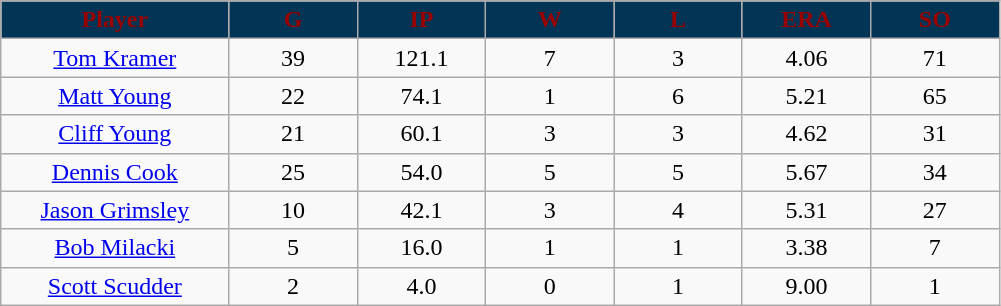<table class="wikitable sortable">
<tr>
<th style="background:#023456;color:#990000;"  width="16%">Player</th>
<th style="background:#023456;color:#990000;"  width="9%">G</th>
<th style="background:#023456;color:#990000;"  width="9%">IP</th>
<th style="background:#023456;color:#990000;"  width="9%">W</th>
<th style="background:#023456;color:#990000;"  width="9%">L</th>
<th style="background:#023456;color:#990000;"  width="9%">ERA</th>
<th style="background:#023456;color:#990000;"  width="9%">SO</th>
</tr>
<tr align="center">
<td><a href='#'>Tom Kramer</a></td>
<td>39</td>
<td>121.1</td>
<td>7</td>
<td>3</td>
<td>4.06</td>
<td>71</td>
</tr>
<tr align="center">
<td><a href='#'>Matt Young</a></td>
<td>22</td>
<td>74.1</td>
<td>1</td>
<td>6</td>
<td>5.21</td>
<td>65</td>
</tr>
<tr align=center>
<td><a href='#'>Cliff Young</a></td>
<td>21</td>
<td>60.1</td>
<td>3</td>
<td>3</td>
<td>4.62</td>
<td>31</td>
</tr>
<tr align=center>
<td><a href='#'>Dennis Cook</a></td>
<td>25</td>
<td>54.0</td>
<td>5</td>
<td>5</td>
<td>5.67</td>
<td>34</td>
</tr>
<tr align=center>
<td><a href='#'>Jason Grimsley</a></td>
<td>10</td>
<td>42.1</td>
<td>3</td>
<td>4</td>
<td>5.31</td>
<td>27</td>
</tr>
<tr align=center>
<td><a href='#'>Bob Milacki</a></td>
<td>5</td>
<td>16.0</td>
<td>1</td>
<td>1</td>
<td>3.38</td>
<td>7</td>
</tr>
<tr align=center>
<td><a href='#'>Scott Scudder</a></td>
<td>2</td>
<td>4.0</td>
<td>0</td>
<td>1</td>
<td>9.00</td>
<td>1</td>
</tr>
</table>
